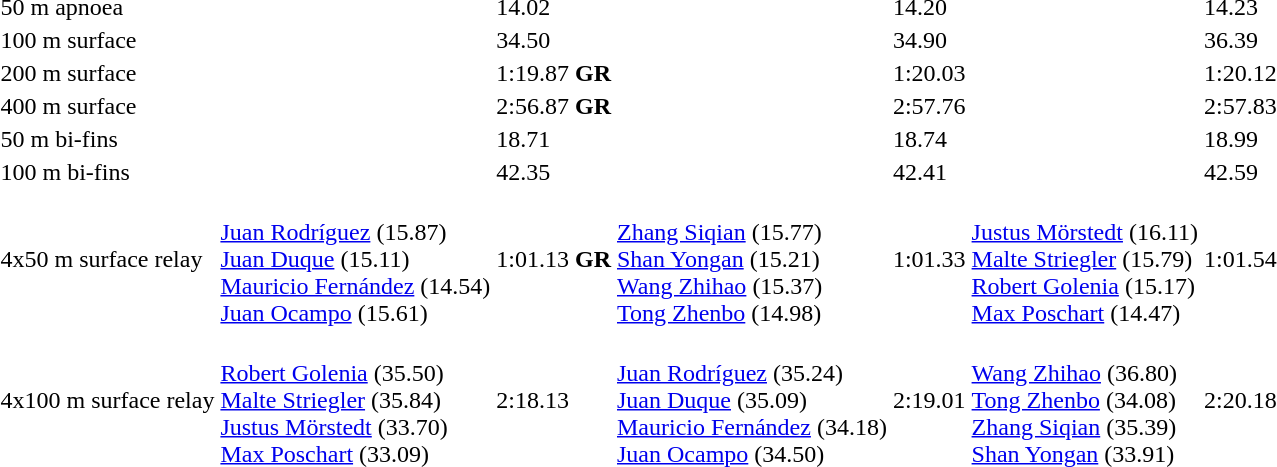<table>
<tr>
<td>50 m apnoea<br></td>
<td></td>
<td>14.02</td>
<td></td>
<td>14.20</td>
<td></td>
<td>14.23</td>
</tr>
<tr>
<td>100 m surface<br></td>
<td></td>
<td>34.50</td>
<td></td>
<td>34.90</td>
<td></td>
<td>36.39</td>
</tr>
<tr>
<td>200 m surface<br></td>
<td></td>
<td>1:19.87 <strong>GR</strong></td>
<td></td>
<td>1:20.03</td>
<td></td>
<td>1:20.12</td>
</tr>
<tr>
<td>400 m surface<br></td>
<td></td>
<td>2:56.87 <strong>GR</strong></td>
<td></td>
<td>2:57.76</td>
<td></td>
<td>2:57.83</td>
</tr>
<tr>
<td>50 m bi-fins<br></td>
<td></td>
<td>18.71</td>
<td></td>
<td>18.74</td>
<td></td>
<td>18.99</td>
</tr>
<tr>
<td>100 m bi-fins<br></td>
<td></td>
<td>42.35</td>
<td></td>
<td>42.41</td>
<td></td>
<td>42.59</td>
</tr>
<tr>
<td>4x50 m surface relay<br></td>
<td><br><a href='#'>Juan Rodríguez</a> (15.87)<br><a href='#'>Juan Duque</a> (15.11)<br><a href='#'>Mauricio Fernández</a> (14.54)<br><a href='#'>Juan Ocampo</a> (15.61)</td>
<td>1:01.13 <strong>GR</strong></td>
<td><br><a href='#'>Zhang Siqian</a> (15.77)<br><a href='#'>Shan Yongan</a> (15.21)<br><a href='#'>Wang Zhihao</a> (15.37)<br><a href='#'>Tong Zhenbo</a> (14.98)</td>
<td>1:01.33</td>
<td><br><a href='#'>Justus Mörstedt</a> (16.11)<br><a href='#'>Malte Striegler</a> (15.79)<br><a href='#'>Robert Golenia</a> (15.17)<br><a href='#'>Max Poschart</a> (14.47)</td>
<td>1:01.54</td>
</tr>
<tr>
<td>4x100 m surface relay<br></td>
<td><br><a href='#'>Robert Golenia</a> (35.50)<br><a href='#'>Malte Striegler</a> (35.84)<br><a href='#'>Justus Mörstedt</a> (33.70)<br><a href='#'>Max Poschart</a> (33.09)</td>
<td>2:18.13</td>
<td><br><a href='#'>Juan Rodríguez</a> (35.24)<br><a href='#'>Juan Duque</a> (35.09)<br><a href='#'>Mauricio Fernández</a> (34.18)<br><a href='#'>Juan Ocampo</a> (34.50)</td>
<td>2:19.01</td>
<td><br><a href='#'>Wang Zhihao</a> (36.80)<br><a href='#'>Tong Zhenbo</a> (34.08)<br><a href='#'>Zhang Siqian</a> (35.39)<br><a href='#'>Shan Yongan</a> (33.91)</td>
<td>2:20.18</td>
</tr>
</table>
